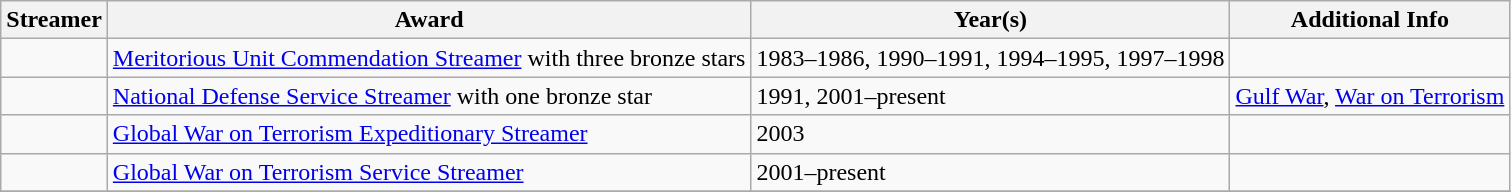<table class=wikitable>
<tr>
<th>Streamer</th>
<th>Award</th>
<th>Year(s)</th>
<th>Additional Info</th>
</tr>
<tr>
<td></td>
<td><a href='#'>Meritorious Unit Commendation Streamer</a> with three bronze stars</td>
<td>1983–1986, 1990–1991, 1994–1995, 1997–1998</td>
<td><br></td>
</tr>
<tr>
<td></td>
<td><a href='#'>National Defense Service Streamer</a> with one bronze star</td>
<td>1991, 2001–present</td>
<td><a href='#'>Gulf War</a>, <a href='#'>War on Terrorism</a></td>
</tr>
<tr>
<td></td>
<td><a href='#'>Global War on Terrorism Expeditionary Streamer</a></td>
<td>2003</td>
<td><br></td>
</tr>
<tr>
<td></td>
<td><a href='#'>Global War on Terrorism Service Streamer</a></td>
<td>2001–present</td>
<td><br></td>
</tr>
<tr>
</tr>
</table>
